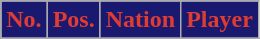<table class="wikitable sortable">
<tr>
<th style="background:#191970; color:#E03C31">No.</th>
<th style="background:#191970; color:#E03C31">Pos.</th>
<th style="background:#191970; color:#E03C31">Nation</th>
<th style="background:#191970; color:#E03C31">Player</th>
</tr>
<tr>
</tr>
</table>
